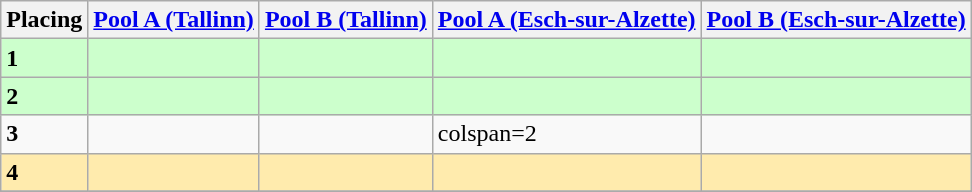<table class=wikitable style="border:1px solid #AAAAAA;">
<tr>
<th>Placing</th>
<th><a href='#'>Pool A (Tallinn)</a></th>
<th><a href='#'>Pool B (Tallinn)</a></th>
<th><a href='#'>Pool A (Esch-sur-Alzette)</a></th>
<th><a href='#'>Pool B (Esch-sur-Alzette)</a></th>
</tr>
<tr style="background: #ccffcc;">
<td><strong>1</strong></td>
<td></td>
<td></td>
<td></td>
<td></td>
</tr>
<tr style="background: #ccffcc;">
<td><strong>2</strong></td>
<td></td>
<td></td>
<td></td>
<td></td>
</tr>
<tr>
<td><strong>3</strong></td>
<td></td>
<td></td>
<td>colspan=2 </td>
</tr>
<tr style="background: #ffebad;">
<td><strong>4</strong></td>
<td></td>
<td></td>
<td></td>
<td></td>
</tr>
<tr>
</tr>
</table>
